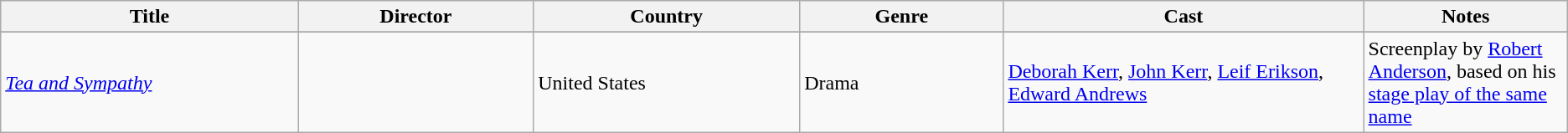<table class="wikitable sortable">
<tr>
<th width="19%">Title</th>
<th width="15%">Director</th>
<th width="17%">Country</th>
<th width="13%">Genre</th>
<th width="23%">Cast</th>
<th width="46%">Notes</th>
</tr>
<tr valign="top">
</tr>
<tr>
<td><em><a href='#'>Tea and Sympathy</a></em></td>
<td></td>
<td>United States</td>
<td>Drama</td>
<td><a href='#'>Deborah Kerr</a>, <a href='#'>John Kerr</a>, <a href='#'>Leif Erikson</a>, <a href='#'>Edward Andrews</a></td>
<td>Screenplay by <a href='#'>Robert Anderson</a>, based on his <a href='#'>stage play of the same name</a></td>
</tr>
</table>
